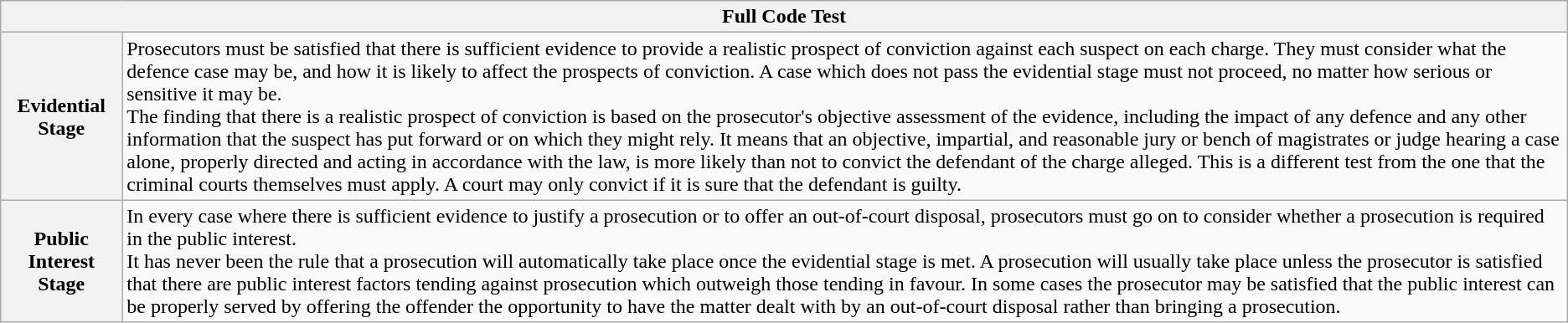<table class="wikitable">
<tr>
<th colspan="2">Full Code Test</th>
</tr>
<tr>
<th>Evidential Stage</th>
<td>Prosecutors must be satisfied that there is sufficient evidence to provide a realistic prospect of conviction against each suspect on each charge. They must consider what the defence case may be, and how it is likely to affect the prospects of conviction. A case which does not pass the evidential stage must not proceed, no matter how serious or sensitive it may be.<br>The finding that there is a realistic prospect of conviction is based on the prosecutor's objective assessment of the evidence, including the impact of any defence and any other information that the suspect has put forward or on which they might rely. It means that an objective, impartial, and reasonable jury or bench of magistrates or judge hearing a case alone, properly directed and acting in accordance with the law, is more likely than not to convict the defendant of the charge alleged. This is a different test from the one that the criminal courts themselves must apply. A court may only convict if it is sure that the defendant is guilty.</td>
</tr>
<tr>
<th>Public Interest Stage</th>
<td>In every case where there is sufficient evidence to justify a prosecution or to offer an out-of-court disposal, prosecutors must go on to consider whether a prosecution is required in the public interest.<br>It has never been the rule that a prosecution will automatically take place once the evidential stage is met. A prosecution will usually take place unless the prosecutor is satisfied that there are public interest factors tending against prosecution which outweigh those tending in favour. In some cases the prosecutor may be satisfied that the public interest can be properly served by offering the offender the opportunity to have the matter dealt with by an out-of-court disposal rather than bringing a prosecution.</td>
</tr>
</table>
